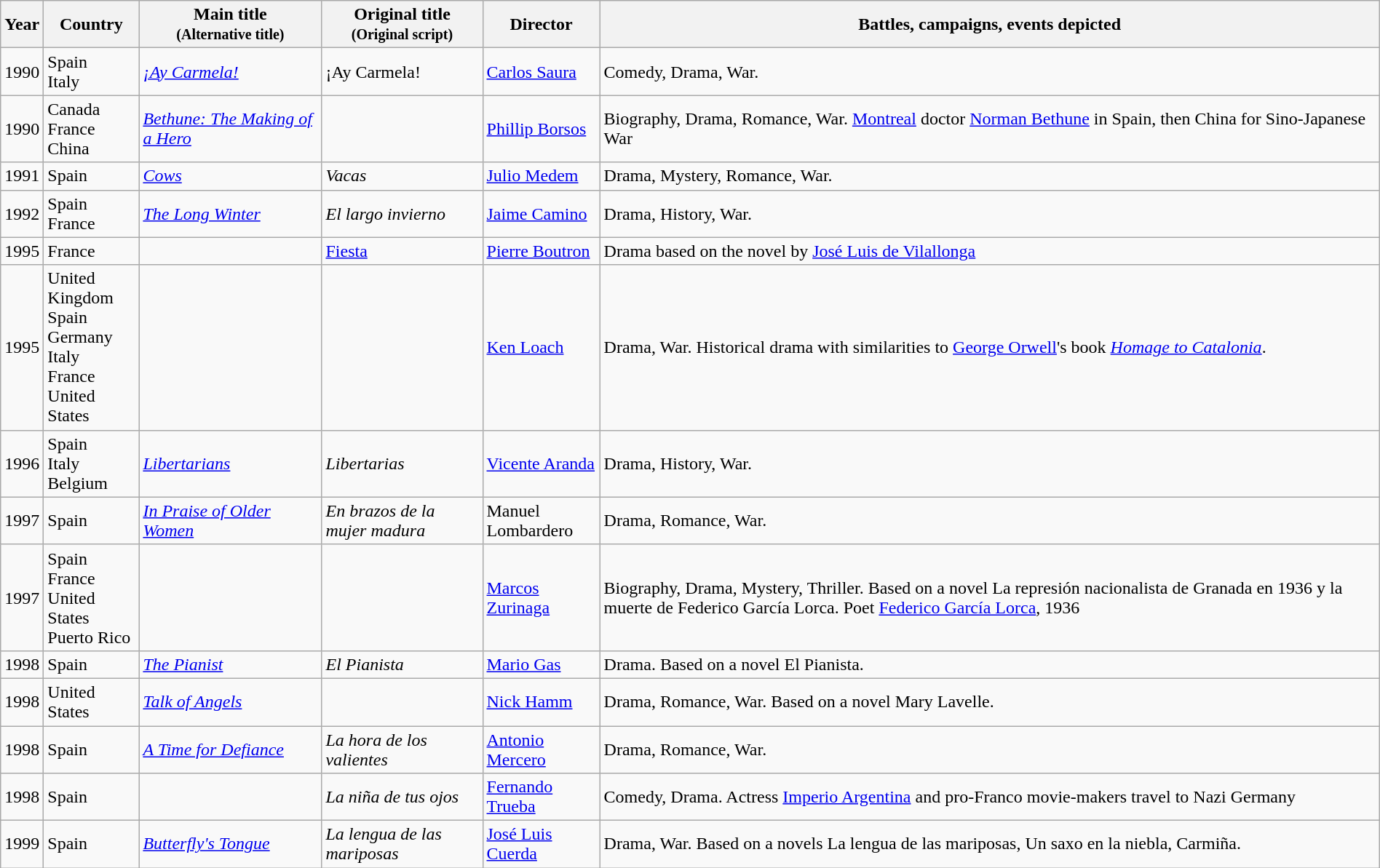<table class="wikitable sortable" style="width:100%;">
<tr>
<th class="unsortable">Year</th>
<th width= 80>Country</th>
<th width=160>Main title<br><small>(Alternative title)</small></th>
<th width=140>Original title<br><small>(Original script)</small></th>
<th width=100>Director</th>
<th class="unsortable">Battles, campaigns, events depicted</th>
</tr>
<tr>
<td>1990</td>
<td>Spain<br>Italy</td>
<td><em><a href='#'>¡Ay Carmela!</a></em></td>
<td>¡Ay Carmela!</td>
<td><a href='#'>Carlos Saura</a></td>
<td>Comedy, Drama, War.</td>
</tr>
<tr>
<td>1990</td>
<td>Canada<br>France<br>China</td>
<td><em><a href='#'>Bethune: The Making of a Hero</a></em></td>
<td></td>
<td><a href='#'>Phillip Borsos</a></td>
<td>Biography, Drama, Romance, War. <a href='#'>Montreal</a> doctor <a href='#'>Norman Bethune</a> in Spain, then China for Sino-Japanese War</td>
</tr>
<tr>
<td>1991</td>
<td>Spain</td>
<td><em><a href='#'>Cows</a></em></td>
<td><em>Vacas</em></td>
<td><a href='#'>Julio Medem</a></td>
<td>Drama, Mystery, Romance, War.</td>
</tr>
<tr>
<td>1992</td>
<td>Spain<br>France</td>
<td><em><a href='#'>The Long Winter</a></em></td>
<td><em>El largo invierno</em></td>
<td><a href='#'>Jaime Camino</a></td>
<td>Drama, History, War.</td>
</tr>
<tr>
<td>1995</td>
<td>France</td>
<td></td>
<td><a href='#'>Fiesta</a></td>
<td><a href='#'>Pierre Boutron</a></td>
<td>Drama based on the novel by <a href='#'>José Luis de Vilallonga</a></td>
</tr>
<tr>
<td>1995</td>
<td>United Kingdom<br>Spain<br>Germany<br>Italy<br>France<br>United States</td>
<td><em></em></td>
<td></td>
<td><a href='#'>Ken Loach</a></td>
<td>Drama, War. Historical drama with similarities to <a href='#'>George Orwell</a>'s book <em><a href='#'>Homage to Catalonia</a></em>.</td>
</tr>
<tr>
<td>1996</td>
<td>Spain<br>Italy<br>Belgium</td>
<td><em><a href='#'>Libertarians</a></em></td>
<td><em>Libertarias</em></td>
<td><a href='#'>Vicente Aranda</a></td>
<td>Drama, History, War.</td>
</tr>
<tr>
<td>1997</td>
<td>Spain</td>
<td><em><a href='#'>In Praise of Older Women</a></em></td>
<td><em>En brazos de la mujer madura</em></td>
<td>Manuel Lombardero</td>
<td>Drama, Romance, War.</td>
</tr>
<tr>
<td>1997</td>
<td>Spain<br>France<br>United States<br>Puerto Rico</td>
<td><em></em></td>
<td></td>
<td><a href='#'>Marcos Zurinaga</a></td>
<td>Biography, Drama, Mystery, Thriller. Based on a novel La represión nacionalista de Granada en 1936 y la muerte de Federico García Lorca. Poet <a href='#'>Federico García Lorca</a>, 1936</td>
</tr>
<tr>
<td>1998</td>
<td>Spain</td>
<td><em><a href='#'>The Pianist</a></em></td>
<td><em>El Pianista</em></td>
<td><a href='#'>Mario Gas</a></td>
<td>Drama. Based on a novel El Pianista.</td>
</tr>
<tr>
<td>1998</td>
<td>United States</td>
<td><em><a href='#'>Talk of Angels</a></em></td>
<td></td>
<td><a href='#'>Nick Hamm</a></td>
<td>Drama, Romance, War. Based on a novel Mary Lavelle.</td>
</tr>
<tr>
<td>1998</td>
<td>Spain</td>
<td><em><a href='#'>A Time for Defiance</a></em></td>
<td><em>La hora de los valientes</em></td>
<td><a href='#'>Antonio Mercero</a></td>
<td>Drama, Romance, War.</td>
</tr>
<tr>
<td>1998</td>
<td>Spain</td>
<td><em></em></td>
<td><em>La niña de tus ojos</em></td>
<td><a href='#'>Fernando Trueba</a></td>
<td>Comedy, Drama. Actress <a href='#'>Imperio Argentina</a> and pro-Franco movie-makers travel to Nazi Germany</td>
</tr>
<tr>
<td>1999</td>
<td>Spain</td>
<td><em><a href='#'>Butterfly's Tongue</a></em></td>
<td><em>La lengua de las mariposas</em></td>
<td><a href='#'>José Luis Cuerda</a></td>
<td>Drama, War. Based on a novels La lengua de las mariposas, Un saxo en la niebla, Carmiña.</td>
</tr>
</table>
